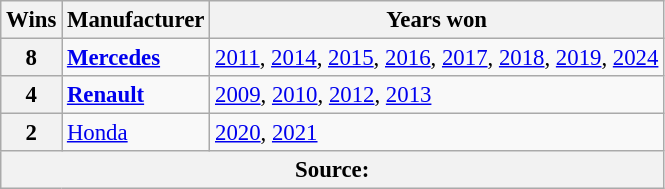<table class="wikitable" style="font-size: 95%;">
<tr>
<th>Wins</th>
<th>Manufacturer</th>
<th>Years won</th>
</tr>
<tr>
<th>8</th>
<td> <strong><a href='#'>Mercedes</a></strong></td>
<td><a href='#'>2011</a>, <a href='#'>2014</a>, <a href='#'>2015</a>, <a href='#'>2016</a>, <a href='#'>2017</a>, <a href='#'>2018</a>, <a href='#'>2019</a>, <a href='#'>2024</a></td>
</tr>
<tr>
<th>4</th>
<td> <strong><a href='#'>Renault</a></strong></td>
<td><a href='#'>2009</a>, <a href='#'>2010</a>, <a href='#'>2012</a>, <a href='#'>2013</a></td>
</tr>
<tr>
<th>2</th>
<td> <a href='#'>Honda</a></td>
<td><a href='#'>2020</a>, <a href='#'>2021</a></td>
</tr>
<tr>
<th colspan=3>Source:</th>
</tr>
</table>
